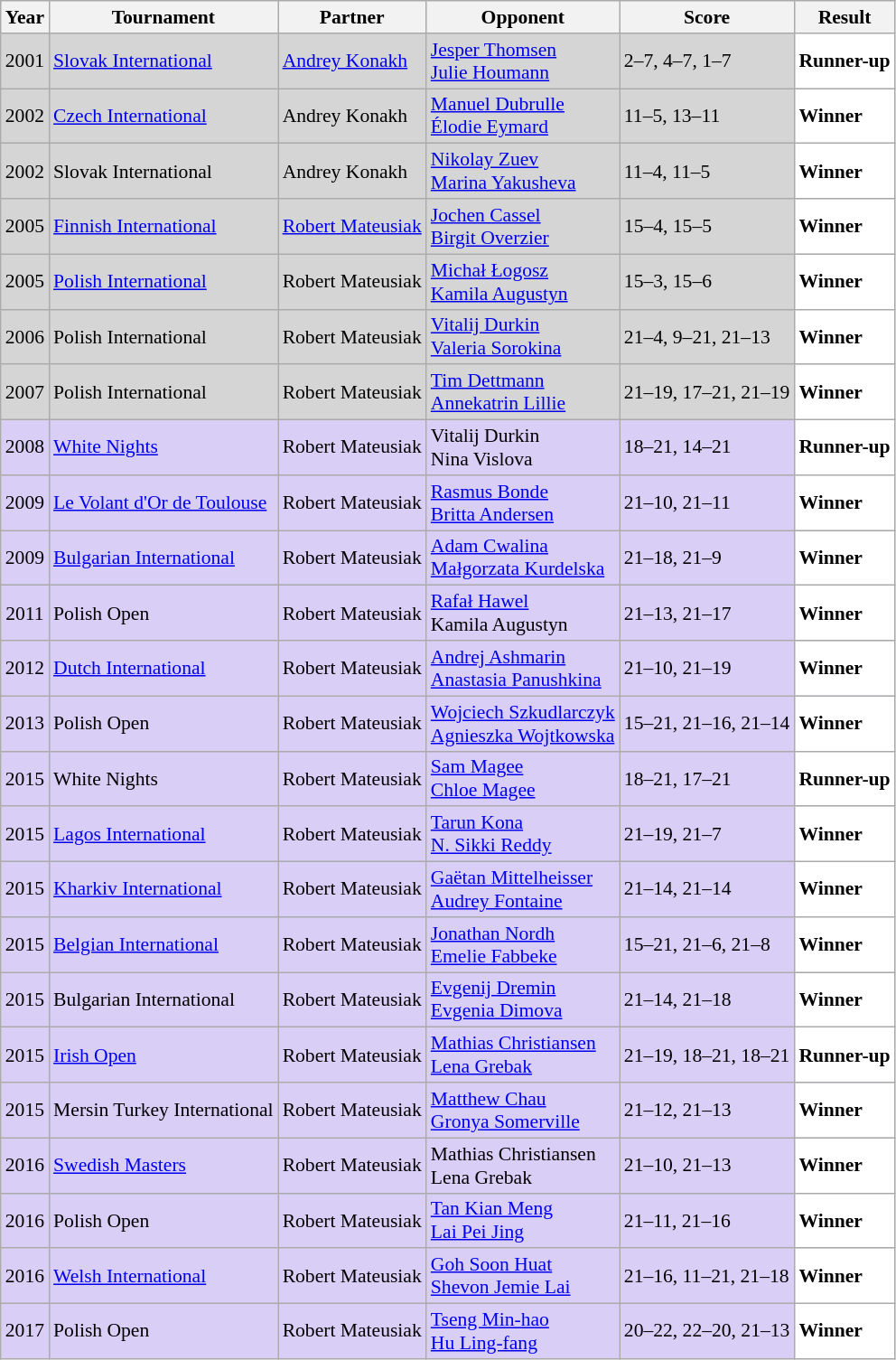<table class="sortable wikitable" style="font-size: 90%;">
<tr>
<th>Year</th>
<th>Tournament</th>
<th>Partner</th>
<th>Opponent</th>
<th>Score</th>
<th>Result</th>
</tr>
<tr style="background:#D5D5D5">
<td align="center">2001</td>
<td align="left"><a href='#'>Slovak International</a></td>
<td align="left"> <a href='#'>Andrey Konakh</a></td>
<td align="left"> <a href='#'>Jesper Thomsen</a><br> <a href='#'>Julie Houmann</a></td>
<td align="left">2–7, 4–7, 1–7</td>
<td style="text-align:left; background:white"> <strong>Runner-up</strong></td>
</tr>
<tr style="background:#D5D5D5">
<td align="center">2002</td>
<td align="left"><a href='#'>Czech International</a></td>
<td align="left"> Andrey Konakh</td>
<td align="left"> <a href='#'>Manuel Dubrulle</a><br> <a href='#'>Élodie Eymard</a></td>
<td align="left">11–5, 13–11</td>
<td style="text-align:left; background:white"> <strong>Winner</strong></td>
</tr>
<tr style="background:#D5D5D5">
<td align="center">2002</td>
<td align="left">Slovak International</td>
<td align="left"> Andrey Konakh</td>
<td align="left"> <a href='#'>Nikolay Zuev</a><br> <a href='#'>Marina Yakusheva</a></td>
<td align="left">11–4, 11–5</td>
<td style="text-align:left; background:white"> <strong>Winner</strong></td>
</tr>
<tr style="background:#D5D5D5">
<td align="center">2005</td>
<td align="left"><a href='#'>Finnish International</a></td>
<td align="left"> <a href='#'>Robert Mateusiak</a></td>
<td align="left"> <a href='#'>Jochen Cassel</a><br> <a href='#'>Birgit Overzier</a></td>
<td align="left">15–4, 15–5</td>
<td style="text-align:left; background:white"> <strong>Winner</strong></td>
</tr>
<tr style="background:#D5D5D5">
<td align="center">2005</td>
<td align="left"><a href='#'>Polish International</a></td>
<td align="left"> Robert Mateusiak</td>
<td align="left"> <a href='#'>Michał Łogosz</a><br> <a href='#'>Kamila Augustyn</a></td>
<td align="left">15–3, 15–6</td>
<td style="text-align:left; background:white"> <strong>Winner</strong></td>
</tr>
<tr style="background:#D5D5D5">
<td align="center">2006</td>
<td align="left">Polish International</td>
<td align="left"> Robert Mateusiak</td>
<td align="left"> <a href='#'>Vitalij Durkin</a><br> <a href='#'>Valeria Sorokina</a></td>
<td align="left">21–4, 9–21, 21–13</td>
<td style="text-align:left; background:white"> <strong>Winner</strong></td>
</tr>
<tr style="background:#D5D5D5">
<td align="center">2007</td>
<td align="left">Polish International</td>
<td align="left"> Robert Mateusiak</td>
<td align="left"> <a href='#'>Tim Dettmann</a><br> <a href='#'>Annekatrin Lillie</a></td>
<td align="left">21–19, 17–21, 21–19</td>
<td style="text-align:left; background:white"> <strong>Winner</strong></td>
</tr>
<tr style="background:#D8CEF6">
<td align="center">2008</td>
<td align="left"><a href='#'>White Nights</a></td>
<td align="left"> Robert Mateusiak</td>
<td align="left"> Vitalij Durkin<br> Nina Vislova</td>
<td align="left">18–21, 14–21</td>
<td style="text-align:left; background:white"> <strong>Runner-up</strong></td>
</tr>
<tr style="background:#D8CEF6">
<td align="center">2009</td>
<td align="left"><a href='#'>Le Volant d'Or de Toulouse</a></td>
<td align="left"> Robert Mateusiak</td>
<td align="left"> <a href='#'>Rasmus Bonde</a><br> <a href='#'>Britta Andersen</a></td>
<td align="left">21–10, 21–11</td>
<td style="text-align:left; background:white"> <strong>Winner</strong></td>
</tr>
<tr style="background:#D8CEF6">
<td align="center">2009</td>
<td align="left"><a href='#'>Bulgarian International</a></td>
<td align="left"> Robert Mateusiak</td>
<td align="left"> <a href='#'>Adam Cwalina</a><br> <a href='#'>Małgorzata Kurdelska</a></td>
<td align="left">21–18, 21–9</td>
<td style="text-align:left; background:white"> <strong>Winner</strong></td>
</tr>
<tr style="background:#D8CEF6">
<td align="center">2011</td>
<td align="left">Polish Open</td>
<td align="left"> Robert Mateusiak</td>
<td align="left"> <a href='#'>Rafał Hawel</a><br> Kamila Augustyn</td>
<td align="left">21–13, 21–17</td>
<td style="text-align:left; background:white"> <strong>Winner</strong></td>
</tr>
<tr style="background:#D8CEF6">
<td align="center">2012</td>
<td align="left"><a href='#'>Dutch International</a></td>
<td align="left"> Robert Mateusiak</td>
<td align="left"> <a href='#'>Andrej Ashmarin</a><br> <a href='#'>Anastasia Panushkina</a></td>
<td align="left">21–10, 21–19</td>
<td style="text-align:left; background:white"> <strong>Winner</strong></td>
</tr>
<tr style="background:#D8CEF6">
<td align="center">2013</td>
<td align="left">Polish Open</td>
<td align="left"> Robert Mateusiak</td>
<td align="left"> <a href='#'>Wojciech Szkudlarczyk</a><br> <a href='#'>Agnieszka Wojtkowska</a></td>
<td align="left">15–21, 21–16, 21–14</td>
<td style="text-align:left; background:white"> <strong>Winner</strong></td>
</tr>
<tr style="background:#D8CEF6">
<td align="center">2015</td>
<td align="left">White Nights</td>
<td align="left"> Robert Mateusiak</td>
<td align="left"> <a href='#'>Sam Magee</a><br> <a href='#'>Chloe Magee</a></td>
<td align="left">18–21, 17–21</td>
<td style="text-align:left; background:white"> <strong>Runner-up</strong></td>
</tr>
<tr style="background:#D8CEF6">
<td align="center">2015</td>
<td align="left"><a href='#'>Lagos International</a></td>
<td align="left"> Robert Mateusiak</td>
<td align="left"> <a href='#'>Tarun Kona</a><br> <a href='#'>N. Sikki Reddy</a></td>
<td align="left">21–19, 21–7</td>
<td style="text-align:left; background:white"> <strong>Winner</strong></td>
</tr>
<tr style="background:#D8CEF6">
<td align="center">2015</td>
<td align="left"><a href='#'>Kharkiv International</a></td>
<td align="left"> Robert Mateusiak</td>
<td align="left"> <a href='#'>Gaëtan Mittelheisser</a><br> <a href='#'>Audrey Fontaine</a></td>
<td align="left">21–14, 21–14</td>
<td style="text-align:left; background:white"> <strong>Winner</strong></td>
</tr>
<tr style="background:#D8CEF6">
<td align="center">2015</td>
<td align="left"><a href='#'>Belgian International</a></td>
<td align="left"> Robert Mateusiak</td>
<td align="left"> <a href='#'>Jonathan Nordh</a><br> <a href='#'>Emelie Fabbeke</a></td>
<td align="left">15–21, 21–6, 21–8</td>
<td style="text-align:left; background:white"> <strong>Winner</strong></td>
</tr>
<tr style="background:#D8CEF6">
<td align="center">2015</td>
<td align="left">Bulgarian International</td>
<td align="left"> Robert Mateusiak</td>
<td align="left"> <a href='#'>Evgenij Dremin</a><br> <a href='#'>Evgenia Dimova</a></td>
<td align="left">21–14, 21–18</td>
<td style="text-align:left; background:white"> <strong>Winner</strong></td>
</tr>
<tr style="background:#D8CEF6">
<td align="center">2015</td>
<td align="left"><a href='#'>Irish Open</a></td>
<td align="left"> Robert Mateusiak</td>
<td align="left"> <a href='#'>Mathias Christiansen</a><br> <a href='#'>Lena Grebak</a></td>
<td align="left">21–19, 18–21, 18–21</td>
<td style="text-align:left; background:white"> <strong>Runner-up</strong></td>
</tr>
<tr style="background:#D8CEF6">
<td align="center">2015</td>
<td align="left">Mersin Turkey International</td>
<td align="left"> Robert Mateusiak</td>
<td align="left"> <a href='#'>Matthew Chau</a><br> <a href='#'>Gronya Somerville</a></td>
<td align="left">21–12, 21–13</td>
<td style="text-align:left; background:white"> <strong>Winner</strong></td>
</tr>
<tr style="background:#D8CEF6">
<td align="center">2016</td>
<td align="left"><a href='#'>Swedish Masters</a></td>
<td align="left"> Robert Mateusiak</td>
<td align="left"> Mathias Christiansen<br> Lena Grebak</td>
<td align="left">21–10, 21–13</td>
<td style="text-align:left; background:white"> <strong>Winner</strong></td>
</tr>
<tr style="background:#D8CEF6">
<td align="center">2016</td>
<td align="left">Polish Open</td>
<td align="left"> Robert Mateusiak</td>
<td align="left"> <a href='#'>Tan Kian Meng</a><br> <a href='#'>Lai Pei Jing</a></td>
<td align="left">21–11, 21–16</td>
<td style="text-align:left; background:white"> <strong>Winner</strong></td>
</tr>
<tr style="background:#D8CEF6">
<td align="center">2016</td>
<td align="left"><a href='#'>Welsh International</a></td>
<td align="left"> Robert Mateusiak</td>
<td align="left"> <a href='#'>Goh Soon Huat</a><br> <a href='#'>Shevon Jemie Lai</a></td>
<td align="left">21–16, 11–21, 21–18</td>
<td style="text-align:left; background:white"> <strong>Winner</strong></td>
</tr>
<tr style="background:#D8CEF6">
<td align="center">2017</td>
<td align="left">Polish Open</td>
<td align="left"> Robert Mateusiak</td>
<td align="left"> <a href='#'>Tseng Min-hao</a><br> <a href='#'>Hu Ling-fang</a></td>
<td align="left">20–22, 22–20, 21–13</td>
<td style="text-align:left; background:white"> <strong>Winner</strong></td>
</tr>
</table>
